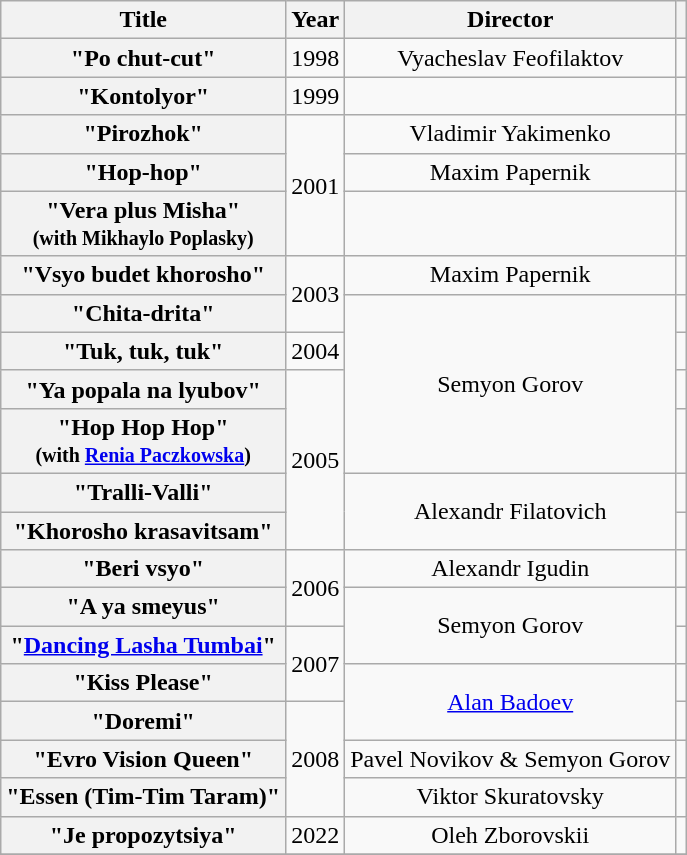<table class="wikitable plainrowheaders" style="text-align:center;">
<tr>
<th>Title</th>
<th>Year</th>
<th>Director</th>
<th></th>
</tr>
<tr>
<th scope="row">"Po chut-cut"</th>
<td>1998</td>
<td>Vyacheslav Feofilaktov</td>
<td></td>
</tr>
<tr>
<th scope="row">"Kontolyor"</th>
<td>1999</td>
<td></td>
<td></td>
</tr>
<tr>
<th scope="row">"Pirozhok"</th>
<td rowspan=3>2001</td>
<td>Vladimir Yakimenko</td>
<td></td>
</tr>
<tr>
<th scope="row">"Hop-hop"</th>
<td>Maxim Papernik</td>
<td></td>
</tr>
<tr>
<th scope="row">"Vera plus Misha"<br> <small>(with Mikhaylo Poplasky)</small></th>
<td></td>
<td></td>
</tr>
<tr>
<th scope="row">"Vsyo budet khorosho"</th>
<td rowspan=2>2003</td>
<td>Maxim Papernik</td>
<td></td>
</tr>
<tr>
<th scope="row">"Chita-drita"</th>
<td rowspan=4>Semyon Gorov</td>
<td></td>
</tr>
<tr>
<th scope="row">"Tuk, tuk, tuk"</th>
<td>2004</td>
<td></td>
</tr>
<tr>
<th scope="row">"Ya popala na lyubov"</th>
<td rowspan=4>2005</td>
<td></td>
</tr>
<tr>
<th scope="row">"Hop Hop Hop"<br> <small>(with <a href='#'>Renia Paczkowska</a>)</small></th>
<td></td>
</tr>
<tr>
<th scope="row">"Tralli-Valli"</th>
<td rowspan=2>Alexandr Filatovich</td>
<td></td>
</tr>
<tr>
<th scope="row">"Khorosho krasavitsam"</th>
<td></td>
</tr>
<tr>
<th scope="row">"Beri vsyo"</th>
<td rowspan=2>2006</td>
<td>Alexandr Igudin</td>
<td></td>
</tr>
<tr>
<th scope="row">"A ya smeyus"</th>
<td rowspan=2>Semyon Gorov</td>
<td></td>
</tr>
<tr>
<th scope="row">"<a href='#'>Dancing Lasha Tumbai</a>"</th>
<td rowspan=2>2007</td>
<td></td>
</tr>
<tr>
<th scope="row">"Кiss Please"</th>
<td rowspan=2><a href='#'>Alan Badoev</a></td>
<td></td>
</tr>
<tr>
<th scope="row">"Doremi"</th>
<td rowspan=3>2008</td>
<td></td>
</tr>
<tr>
<th scope="row">"Evro Vision Queen"</th>
<td>Pavel Novikov & Semyon Gorov</td>
<td></td>
</tr>
<tr>
<th scope="row">"Essen (Tim-Tim Taram)"</th>
<td>Viktor Skuratovsky</td>
<td></td>
</tr>
<tr>
<th scope="row">"Je propozytsiya"</th>
<td>2022</td>
<td>Oleh Zborovskii</td>
<td></td>
</tr>
<tr>
</tr>
</table>
